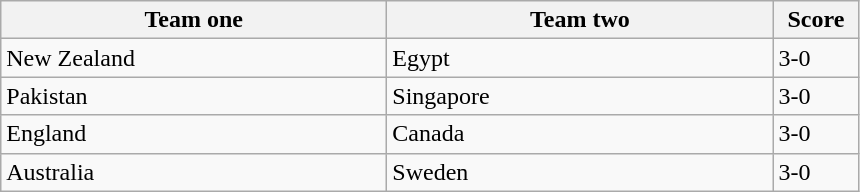<table class="wikitable">
<tr>
<th width=250>Team one</th>
<th width=250>Team two</th>
<th width=50>Score</th>
</tr>
<tr>
<td> New Zealand</td>
<td> Egypt</td>
<td>3-0</td>
</tr>
<tr>
<td> Pakistan</td>
<td> Singapore</td>
<td>3-0</td>
</tr>
<tr>
<td> England</td>
<td> Canada</td>
<td>3-0</td>
</tr>
<tr>
<td> Australia</td>
<td> Sweden</td>
<td>3-0</td>
</tr>
</table>
